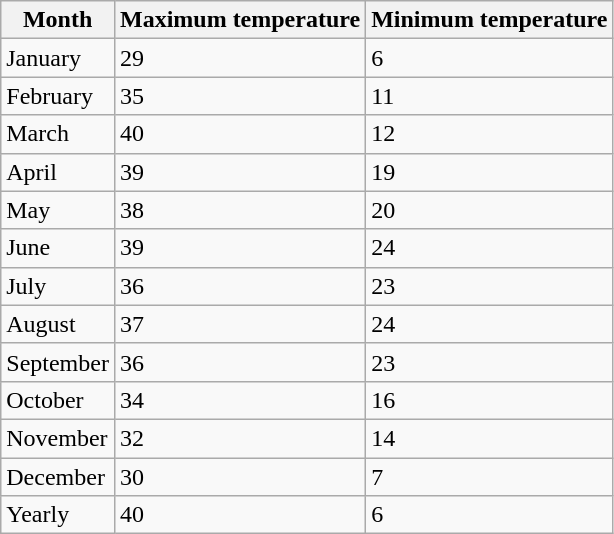<table class="wikitable">
<tr>
<th>Month</th>
<th>Maximum temperature</th>
<th>Minimum temperature</th>
</tr>
<tr>
<td>January</td>
<td>29</td>
<td>6</td>
</tr>
<tr>
<td>February</td>
<td>35</td>
<td>11</td>
</tr>
<tr>
<td>March</td>
<td>40</td>
<td>12</td>
</tr>
<tr>
<td>April</td>
<td>39</td>
<td>19</td>
</tr>
<tr>
<td>May</td>
<td>38</td>
<td>20</td>
</tr>
<tr>
<td>June</td>
<td>39</td>
<td>24</td>
</tr>
<tr>
<td>July</td>
<td>36</td>
<td>23</td>
</tr>
<tr>
<td>August</td>
<td>37</td>
<td>24</td>
</tr>
<tr>
<td>September</td>
<td>36</td>
<td>23</td>
</tr>
<tr>
<td>October</td>
<td>34</td>
<td>16</td>
</tr>
<tr>
<td>November</td>
<td>32</td>
<td>14</td>
</tr>
<tr>
<td>December</td>
<td>30</td>
<td>7</td>
</tr>
<tr>
<td>Yearly</td>
<td>40</td>
<td>6</td>
</tr>
</table>
